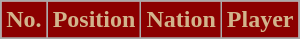<table class="wikitable sortable">
<tr>
<th style="background:#8B0000; color:#D2B48C;" scope="col">No.</th>
<th style="background:#8B0000; color:#D2B48C;" scope="col">Position</th>
<th style="background:#8B0000; color:#D2B48C;" scope="col">Nation</th>
<th style="background:#8B0000; color:#D2B48C;" scope="col">Player</th>
</tr>
<tr>
</tr>
</table>
